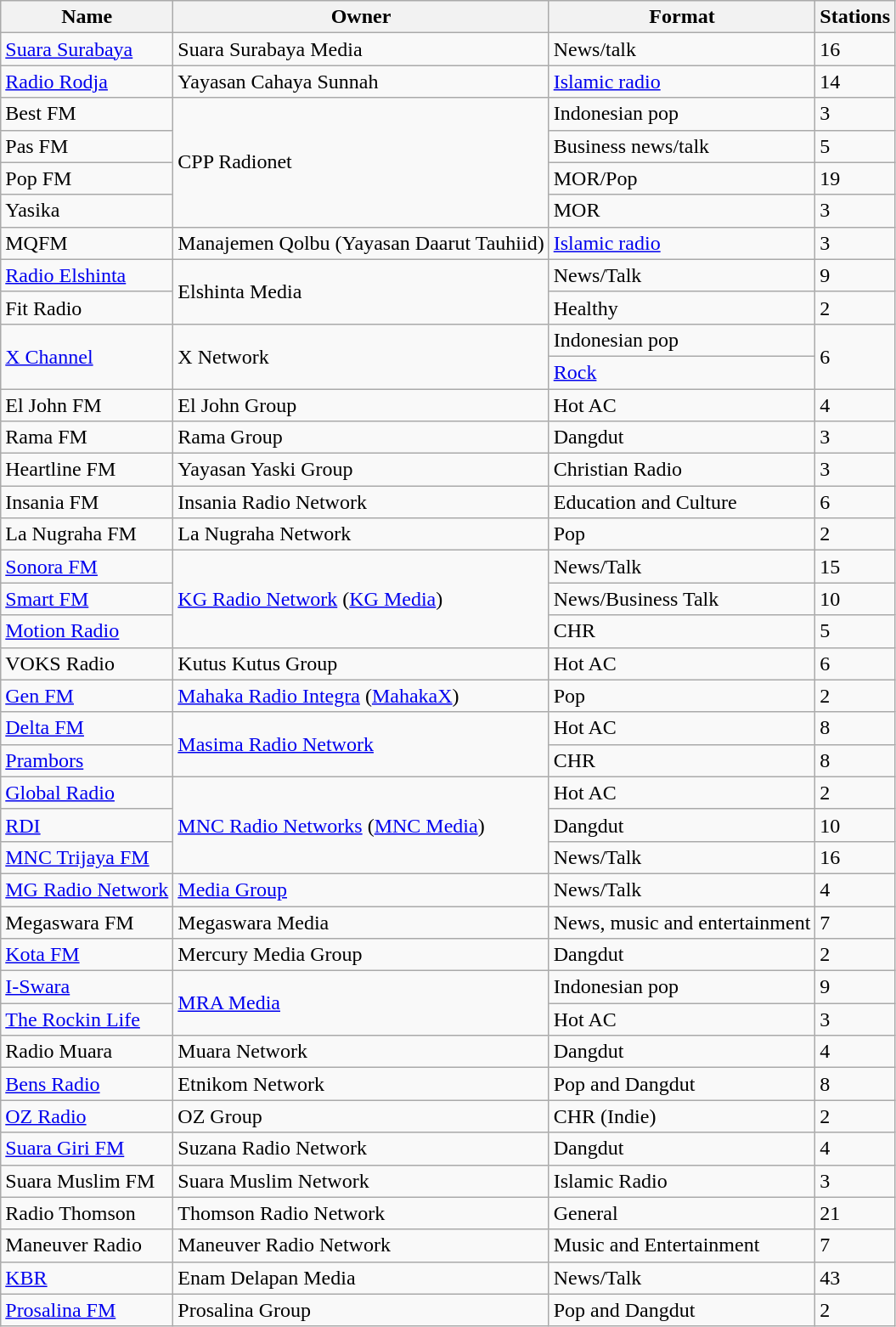<table class="wikitable sortable">
<tr>
<th>Name</th>
<th>Owner</th>
<th>Format</th>
<th>Stations</th>
</tr>
<tr>
<td><a href='#'>Suara Surabaya</a></td>
<td>Suara Surabaya Media</td>
<td>News/talk</td>
<td>16</td>
</tr>
<tr>
<td><a href='#'>Radio Rodja</a></td>
<td>Yayasan Cahaya Sunnah</td>
<td><a href='#'>Islamic radio</a></td>
<td>14</td>
</tr>
<tr>
<td>Best FM</td>
<td rowspan="4">CPP Radionet</td>
<td>Indonesian pop</td>
<td>3</td>
</tr>
<tr>
<td>Pas FM</td>
<td>Business news/talk</td>
<td>5</td>
</tr>
<tr>
<td>Pop FM</td>
<td>MOR/Pop</td>
<td>19</td>
</tr>
<tr>
<td>Yasika</td>
<td>MOR</td>
<td>3</td>
</tr>
<tr>
<td>MQFM</td>
<td>Manajemen Qolbu (Yayasan Daarut Tauhiid)</td>
<td><a href='#'>Islamic radio</a></td>
<td>3</td>
</tr>
<tr>
<td><a href='#'>Radio Elshinta</a></td>
<td rowspan="2">Elshinta Media</td>
<td>News/Talk</td>
<td>9</td>
</tr>
<tr>
<td>Fit Radio</td>
<td>Healthy</td>
<td>2</td>
</tr>
<tr>
<td rowspan="2"><a href='#'>X Channel</a></td>
<td rowspan="2">X Network</td>
<td>Indonesian pop</td>
<td rowspan="2">6</td>
</tr>
<tr>
<td><a href='#'>Rock</a></td>
</tr>
<tr>
<td>El John FM</td>
<td>El John Group</td>
<td>Hot AC</td>
<td>4</td>
</tr>
<tr>
<td>Rama FM</td>
<td>Rama Group</td>
<td>Dangdut</td>
<td>3</td>
</tr>
<tr>
<td>Heartline FM</td>
<td>Yayasan Yaski Group</td>
<td>Christian Radio</td>
<td>3</td>
</tr>
<tr>
<td>Insania FM</td>
<td>Insania Radio Network</td>
<td>Education and Culture</td>
<td>6</td>
</tr>
<tr>
<td>La Nugraha FM</td>
<td>La Nugraha Network</td>
<td>Pop</td>
<td>2</td>
</tr>
<tr>
<td><a href='#'>Sonora FM</a></td>
<td rowspan="3"><a href='#'>KG Radio Network</a> (<a href='#'>KG Media</a>)</td>
<td>News/Talk</td>
<td>15</td>
</tr>
<tr>
<td><a href='#'>Smart FM</a></td>
<td>News/Business Talk</td>
<td>10</td>
</tr>
<tr>
<td><a href='#'>Motion Radio</a></td>
<td>CHR</td>
<td>5</td>
</tr>
<tr>
<td>VOKS Radio</td>
<td>Kutus Kutus Group</td>
<td>Hot AC</td>
<td>6</td>
</tr>
<tr>
<td><a href='#'>Gen FM</a></td>
<td><a href='#'>Mahaka Radio Integra</a> (<a href='#'>MahakaX</a>)</td>
<td>Pop</td>
<td>2</td>
</tr>
<tr>
<td><a href='#'>Delta FM</a></td>
<td rowspan="2"><a href='#'>Masima Radio Network</a></td>
<td>Hot AC</td>
<td>8</td>
</tr>
<tr>
<td><a href='#'>Prambors</a></td>
<td>CHR</td>
<td>8</td>
</tr>
<tr>
<td><a href='#'>Global Radio</a></td>
<td rowspan="3"><a href='#'>MNC Radio Networks</a> (<a href='#'>MNC Media</a>)</td>
<td>Hot AC</td>
<td>2</td>
</tr>
<tr>
<td><a href='#'>RDI</a></td>
<td>Dangdut</td>
<td>10</td>
</tr>
<tr>
<td><a href='#'>MNC Trijaya FM</a></td>
<td>News/Talk</td>
<td>16</td>
</tr>
<tr>
<td><a href='#'>MG Radio Network</a></td>
<td><a href='#'>Media Group</a></td>
<td>News/Talk</td>
<td>4</td>
</tr>
<tr>
<td>Megaswara FM</td>
<td>Megaswara Media</td>
<td>News, music and entertainment</td>
<td>7</td>
</tr>
<tr>
<td><a href='#'>Kota FM</a></td>
<td>Mercury Media Group</td>
<td>Dangdut</td>
<td>2</td>
</tr>
<tr>
<td><a href='#'>I-Swara</a></td>
<td rowspan="2"><a href='#'>MRA Media</a></td>
<td>Indonesian pop</td>
<td>9</td>
</tr>
<tr>
<td><a href='#'>The Rockin Life</a></td>
<td>Hot AC</td>
<td>3</td>
</tr>
<tr>
<td>Radio Muara</td>
<td>Muara Network</td>
<td>Dangdut</td>
<td>4</td>
</tr>
<tr>
<td><a href='#'>Bens Radio</a></td>
<td>Etnikom Network</td>
<td>Pop and Dangdut</td>
<td>8</td>
</tr>
<tr>
<td><a href='#'>OZ Radio</a></td>
<td>OZ Group</td>
<td>CHR (Indie)</td>
<td>2</td>
</tr>
<tr>
<td><a href='#'>Suara Giri FM</a></td>
<td>Suzana Radio Network</td>
<td>Dangdut</td>
<td>4</td>
</tr>
<tr>
<td>Suara Muslim FM</td>
<td>Suara Muslim Network</td>
<td>Islamic Radio</td>
<td>3</td>
</tr>
<tr>
<td>Radio Thomson</td>
<td>Thomson Radio Network</td>
<td>General</td>
<td>21</td>
</tr>
<tr>
<td>Maneuver Radio</td>
<td>Maneuver Radio Network</td>
<td>Music and Entertainment</td>
<td>7</td>
</tr>
<tr>
<td><a href='#'>KBR</a></td>
<td>Enam Delapan Media</td>
<td>News/Talk</td>
<td>43</td>
</tr>
<tr>
<td><a href='#'>Prosalina FM</a></td>
<td>Prosalina Group</td>
<td>Pop and Dangdut</td>
<td>2</td>
</tr>
</table>
